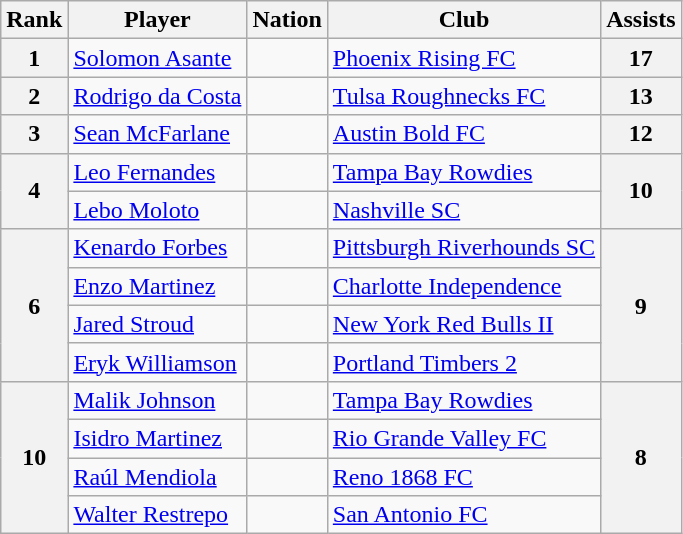<table class="wikitable">
<tr>
<th>Rank</th>
<th>Player</th>
<th>Nation</th>
<th>Club</th>
<th>Assists</th>
</tr>
<tr>
<th>1</th>
<td><a href='#'>Solomon Asante</a></td>
<td></td>
<td><a href='#'>Phoenix Rising FC</a></td>
<th>17</th>
</tr>
<tr>
<th>2</th>
<td><a href='#'>Rodrigo da Costa</a></td>
<td></td>
<td><a href='#'>Tulsa Roughnecks FC</a></td>
<th>13</th>
</tr>
<tr>
<th>3</th>
<td><a href='#'>Sean McFarlane</a></td>
<td></td>
<td><a href='#'>Austin Bold FC</a></td>
<th>12</th>
</tr>
<tr>
<th rowspan=2>4</th>
<td><a href='#'>Leo Fernandes</a></td>
<td></td>
<td><a href='#'>Tampa Bay Rowdies</a></td>
<th rowspan=2>10</th>
</tr>
<tr>
<td><a href='#'>Lebo Moloto</a></td>
<td></td>
<td><a href='#'>Nashville SC</a></td>
</tr>
<tr>
<th rowspan=4>6</th>
<td><a href='#'>Kenardo Forbes</a></td>
<td></td>
<td><a href='#'>Pittsburgh Riverhounds SC</a></td>
<th rowspan=4>9</th>
</tr>
<tr>
<td><a href='#'>Enzo Martinez</a></td>
<td></td>
<td><a href='#'>Charlotte Independence</a></td>
</tr>
<tr>
<td><a href='#'>Jared Stroud</a></td>
<td></td>
<td><a href='#'>New York Red Bulls II</a></td>
</tr>
<tr>
<td><a href='#'>Eryk Williamson</a></td>
<td></td>
<td><a href='#'>Portland Timbers 2</a></td>
</tr>
<tr>
<th rowspan=4>10</th>
<td><a href='#'>Malik Johnson</a></td>
<td></td>
<td><a href='#'>Tampa Bay Rowdies</a></td>
<th rowspan=4>8</th>
</tr>
<tr>
<td><a href='#'>Isidro Martinez</a></td>
<td></td>
<td><a href='#'>Rio Grande Valley FC</a></td>
</tr>
<tr>
<td><a href='#'>Raúl Mendiola</a></td>
<td></td>
<td><a href='#'>Reno 1868 FC</a></td>
</tr>
<tr>
<td><a href='#'>Walter Restrepo</a></td>
<td></td>
<td><a href='#'>San Antonio FC</a></td>
</tr>
</table>
